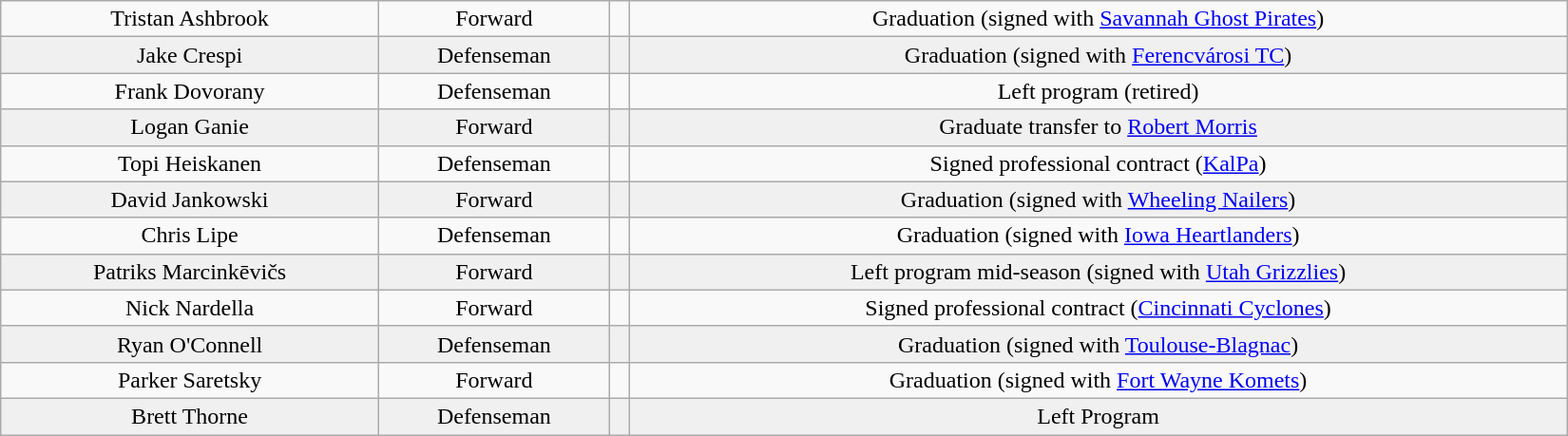<table class="wikitable" width=1100>
<tr align="center" bgcolor="">
<td>Tristan Ashbrook</td>
<td>Forward</td>
<td></td>
<td>Graduation (signed with <a href='#'>Savannah Ghost Pirates</a>)</td>
</tr>
<tr align="center" bgcolor="f0f0f0">
<td>Jake Crespi</td>
<td>Defenseman</td>
<td></td>
<td>Graduation (signed with <a href='#'>Ferencvárosi TC</a>)</td>
</tr>
<tr align="center" bgcolor="">
<td>Frank Dovorany</td>
<td>Defenseman</td>
<td></td>
<td>Left program (retired)</td>
</tr>
<tr align="center" bgcolor="f0f0f0">
<td>Logan Ganie</td>
<td>Forward</td>
<td></td>
<td>Graduate transfer to <a href='#'>Robert Morris</a></td>
</tr>
<tr align="center" bgcolor="">
<td>Topi Heiskanen</td>
<td>Defenseman</td>
<td></td>
<td>Signed professional contract (<a href='#'>KalPa</a>)</td>
</tr>
<tr align="center" bgcolor="f0f0f0">
<td>David Jankowski</td>
<td>Forward</td>
<td></td>
<td>Graduation (signed with <a href='#'>Wheeling Nailers</a>)</td>
</tr>
<tr align="center" bgcolor="">
<td>Chris Lipe</td>
<td>Defenseman</td>
<td></td>
<td>Graduation (signed with <a href='#'>Iowa Heartlanders</a>)</td>
</tr>
<tr align="center" bgcolor="f0f0f0">
<td>Patriks Marcinkēvičs</td>
<td>Forward</td>
<td></td>
<td>Left program mid-season (signed with <a href='#'>Utah Grizzlies</a>)</td>
</tr>
<tr align="center" bgcolor="">
<td>Nick Nardella</td>
<td>Forward</td>
<td></td>
<td>Signed professional contract (<a href='#'>Cincinnati Cyclones</a>)</td>
</tr>
<tr align="center" bgcolor="f0f0f0">
<td>Ryan O'Connell</td>
<td>Defenseman</td>
<td></td>
<td>Graduation (signed with <a href='#'>Toulouse-Blagnac</a>)</td>
</tr>
<tr align="center" bgcolor="">
<td>Parker Saretsky</td>
<td>Forward</td>
<td></td>
<td>Graduation (signed with <a href='#'>Fort Wayne Komets</a>)</td>
</tr>
<tr align="center" bgcolor="f0f0f0">
<td>Brett Thorne</td>
<td>Defenseman</td>
<td></td>
<td>Left Program</td>
</tr>
</table>
